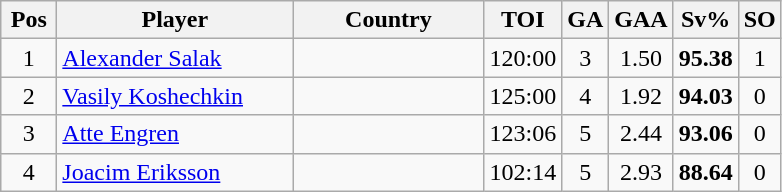<table class="wikitable sortable" style="text-align: center;">
<tr>
<th width=30>Pos</th>
<th width=150>Player</th>
<th width=120>Country</th>
<th width=20>TOI</th>
<th width=20>GA</th>
<th width=20>GAA</th>
<th width=20>Sv%</th>
<th width=20>SO</th>
</tr>
<tr>
<td>1</td>
<td align=left><a href='#'>Alexander Salak</a></td>
<td align=left></td>
<td>120:00</td>
<td>3</td>
<td>1.50</td>
<td><strong>95.38</strong></td>
<td>1</td>
</tr>
<tr>
<td>2</td>
<td align=left><a href='#'>Vasily Koshechkin</a></td>
<td align=left></td>
<td>125:00</td>
<td>4</td>
<td>1.92</td>
<td><strong>94.03</strong></td>
<td>0</td>
</tr>
<tr>
<td>3</td>
<td align=left><a href='#'>Atte Engren</a></td>
<td align=left></td>
<td>123:06</td>
<td>5</td>
<td>2.44</td>
<td><strong>93.06</strong></td>
<td>0</td>
</tr>
<tr>
<td>4</td>
<td align=left><a href='#'>Joacim Eriksson</a></td>
<td align=left></td>
<td>102:14</td>
<td>5</td>
<td>2.93</td>
<td><strong>88.64</strong></td>
<td>0</td>
</tr>
</table>
